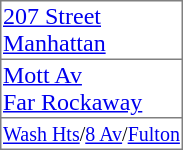<table border=0 cellspacing=0>
<tr>
<td style="border:solid 1px gray;"><a href='#'>207 Street</a><br><a href='#'>Manhattan</a></td>
</tr>
<tr>
<td style="border-left:solid 1px gray;border-right:solid 1px gray;"><a href='#'>Mott Av</a><br><a href='#'>Far Rockaway</a></td>
</tr>
<tr>
<td style="border:solid 1px gray;"><small>  <a href='#'>Wash Hts</a>/<a href='#'>8 Av</a>/<a href='#'>Fulton</a></small></td>
</tr>
</table>
